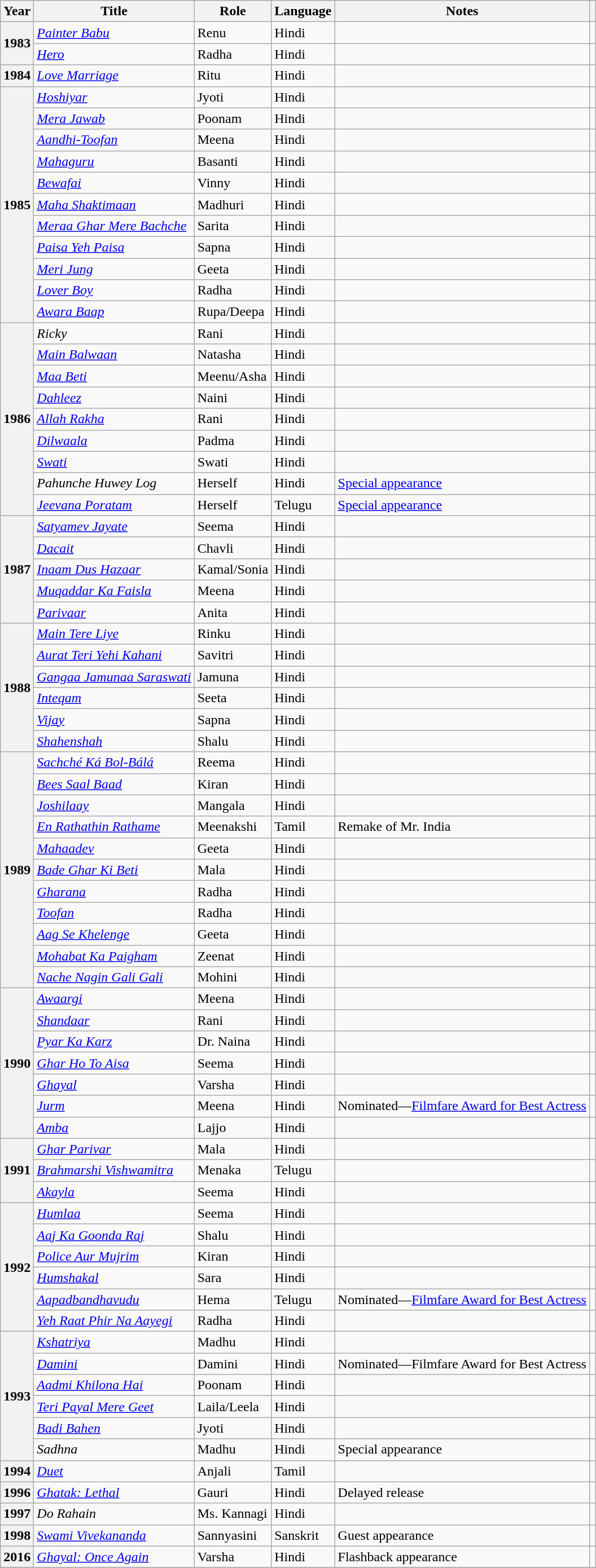<table class="wikitable plainrowheaders sortable" style="margin-right: 0;">
<tr>
<th scope="col">Year</th>
<th scope="col">Title</th>
<th scope="col">Role</th>
<th>Language</th>
<th scope="col" class="unsortable">Notes</th>
<th scope="col" class="unsortable"></th>
</tr>
<tr>
<th rowspan="2">1983</th>
<td><em><a href='#'>Painter Babu</a></em></td>
<td>Renu</td>
<td>Hindi</td>
<td></td>
<td></td>
</tr>
<tr>
<td><em><a href='#'>Hero</a></em></td>
<td>Radha</td>
<td>Hindi</td>
<td></td>
<td></td>
</tr>
<tr>
<th>1984</th>
<td><em><a href='#'>Love Marriage</a></em></td>
<td>Ritu</td>
<td>Hindi</td>
<td></td>
<td></td>
</tr>
<tr>
<th rowspan="11">1985</th>
<td><em><a href='#'>Hoshiyar</a></em></td>
<td>Jyoti</td>
<td>Hindi</td>
<td></td>
<td></td>
</tr>
<tr>
<td><em><a href='#'>Mera Jawab</a></em></td>
<td>Poonam</td>
<td>Hindi</td>
<td></td>
<td></td>
</tr>
<tr>
<td><em><a href='#'>Aandhi-Toofan</a></em></td>
<td>Meena</td>
<td>Hindi</td>
<td></td>
<td></td>
</tr>
<tr>
<td><em><a href='#'>Mahaguru</a></em></td>
<td>Basanti</td>
<td>Hindi</td>
<td></td>
<td></td>
</tr>
<tr>
<td><em><a href='#'>Bewafai</a></em></td>
<td>Vinny</td>
<td>Hindi</td>
<td></td>
<td></td>
</tr>
<tr>
<td><em><a href='#'>Maha Shaktimaan</a></em></td>
<td>Madhuri</td>
<td>Hindi</td>
<td></td>
<td></td>
</tr>
<tr>
<td><em><a href='#'>Meraa Ghar Mere Bachche</a></em></td>
<td>Sarita</td>
<td>Hindi</td>
<td></td>
<td></td>
</tr>
<tr>
<td><em><a href='#'>Paisa Yeh Paisa</a></em></td>
<td>Sapna</td>
<td>Hindi</td>
<td></td>
<td></td>
</tr>
<tr>
<td><em><a href='#'>Meri Jung</a></em></td>
<td>Geeta</td>
<td>Hindi</td>
<td></td>
<td></td>
</tr>
<tr>
<td><em><a href='#'>Lover Boy</a></em></td>
<td>Radha</td>
<td>Hindi</td>
<td></td>
<td></td>
</tr>
<tr>
<td><em><a href='#'>Awara Baap</a></em></td>
<td>Rupa/Deepa</td>
<td>Hindi</td>
<td></td>
<td></td>
</tr>
<tr>
<th rowspan="9">1986</th>
<td><em>Ricky</em></td>
<td>Rani</td>
<td>Hindi</td>
<td></td>
</tr>
<tr>
<td><em><a href='#'>Main Balwaan</a></em></td>
<td>Natasha</td>
<td>Hindi</td>
<td></td>
<td></td>
</tr>
<tr>
<td><em><a href='#'>Maa Beti</a></em></td>
<td>Meenu/Asha</td>
<td>Hindi</td>
<td></td>
<td></td>
</tr>
<tr>
<td><em><a href='#'>Dahleez</a></em></td>
<td>Naini</td>
<td>Hindi</td>
<td></td>
<td></td>
</tr>
<tr>
<td><em><a href='#'>Allah Rakha</a></em></td>
<td>Rani</td>
<td>Hindi</td>
<td></td>
<td></td>
</tr>
<tr>
<td><em><a href='#'>Dilwaala</a></em></td>
<td>Padma</td>
<td>Hindi</td>
<td></td>
<td></td>
</tr>
<tr>
<td><em><a href='#'>Swati</a></em></td>
<td>Swati</td>
<td>Hindi</td>
<td></td>
<td></td>
</tr>
<tr>
<td><em>Pahunche Huwey Log</em></td>
<td>Herself</td>
<td>Hindi</td>
<td><a href='#'>Special appearance</a></td>
<td></td>
</tr>
<tr>
<td><em><a href='#'>Jeevana Poratam</a></em></td>
<td>Herself</td>
<td>Telugu</td>
<td><a href='#'>Special appearance</a></td>
<td></td>
</tr>
<tr>
<th rowspan="5">1987</th>
<td><em><a href='#'>Satyamev Jayate</a></em></td>
<td>Seema</td>
<td>Hindi</td>
<td></td>
<td></td>
</tr>
<tr>
<td><em><a href='#'>Dacait</a></em></td>
<td>Chavli</td>
<td>Hindi</td>
<td></td>
<td></td>
</tr>
<tr>
<td><em><a href='#'>Inaam Dus Hazaar</a></em></td>
<td>Kamal/Sonia</td>
<td>Hindi</td>
<td></td>
<td></td>
</tr>
<tr>
<td><em><a href='#'>Muqaddar Ka Faisla</a></em></td>
<td>Meena</td>
<td>Hindi</td>
<td></td>
<td></td>
</tr>
<tr>
<td><em><a href='#'>Parivaar</a></em></td>
<td>Anita</td>
<td>Hindi</td>
<td></td>
<td></td>
</tr>
<tr>
<th rowspan="6">1988</th>
<td><em><a href='#'>Main Tere Liye</a></em></td>
<td>Rinku</td>
<td>Hindi</td>
<td></td>
<td></td>
</tr>
<tr>
<td><em><a href='#'>Aurat Teri Yehi Kahani</a></em></td>
<td>Savitri</td>
<td>Hindi</td>
<td></td>
<td></td>
</tr>
<tr>
<td><em><a href='#'>Gangaa Jamunaa Saraswati</a></em></td>
<td>Jamuna</td>
<td>Hindi</td>
<td></td>
<td></td>
</tr>
<tr>
<td><em><a href='#'>Inteqam</a></em></td>
<td>Seeta</td>
<td>Hindi</td>
<td></td>
<td></td>
</tr>
<tr>
<td><em><a href='#'>Vijay</a></em></td>
<td>Sapna</td>
<td>Hindi</td>
<td></td>
<td></td>
</tr>
<tr>
<td><em><a href='#'>Shahenshah</a></em></td>
<td>Shalu</td>
<td>Hindi</td>
<td></td>
<td></td>
</tr>
<tr>
<th rowspan="11">1989</th>
<td><em><a href='#'>Sachché Ká Bol-Bálá</a></em></td>
<td>Reema</td>
<td>Hindi</td>
<td></td>
<td></td>
</tr>
<tr>
<td><em><a href='#'>Bees Saal Baad</a></em></td>
<td>Kiran</td>
<td>Hindi</td>
<td></td>
<td></td>
</tr>
<tr>
<td><em><a href='#'>Joshilaay</a></em></td>
<td>Mangala</td>
<td>Hindi</td>
<td></td>
<td></td>
</tr>
<tr>
<td><em><a href='#'>En Rathathin Rathame</a></em></td>
<td>Meenakshi</td>
<td>Tamil</td>
<td>Remake of Mr. India</td>
<td></td>
</tr>
<tr>
<td><em><a href='#'>Mahaadev</a></em></td>
<td>Geeta</td>
<td>Hindi</td>
<td></td>
<td></td>
</tr>
<tr>
<td><em><a href='#'>Bade Ghar Ki Beti</a></em></td>
<td>Mala</td>
<td>Hindi</td>
<td></td>
<td></td>
</tr>
<tr>
<td><em><a href='#'>Gharana</a></em></td>
<td>Radha</td>
<td>Hindi</td>
<td></td>
<td></td>
</tr>
<tr>
<td><em><a href='#'>Toofan</a></em></td>
<td>Radha</td>
<td>Hindi</td>
<td></td>
<td></td>
</tr>
<tr>
<td><em><a href='#'>Aag Se Khelenge</a></em></td>
<td>Geeta</td>
<td>Hindi</td>
<td></td>
<td></td>
</tr>
<tr>
<td><em><a href='#'>Mohabat Ka Paigham</a></em></td>
<td>Zeenat</td>
<td>Hindi</td>
<td></td>
<td></td>
</tr>
<tr>
<td><em><a href='#'>Nache Nagin Gali Gali</a></em></td>
<td>Mohini</td>
<td>Hindi</td>
<td></td>
<td></td>
</tr>
<tr>
<th rowspan="7">1990</th>
<td><em><a href='#'>Awaargi</a></em></td>
<td>Meena</td>
<td>Hindi</td>
<td></td>
<td></td>
</tr>
<tr>
<td><em><a href='#'>Shandaar</a></em></td>
<td>Rani</td>
<td>Hindi</td>
<td></td>
<td></td>
</tr>
<tr>
<td><em><a href='#'>Pyar Ka Karz</a></em></td>
<td>Dr. Naina</td>
<td>Hindi</td>
<td></td>
<td></td>
</tr>
<tr>
<td><em><a href='#'>Ghar Ho To Aisa</a></em></td>
<td>Seema</td>
<td>Hindi</td>
<td></td>
<td></td>
</tr>
<tr>
<td><em><a href='#'>Ghayal</a></em></td>
<td>Varsha</td>
<td>Hindi</td>
<td></td>
<td></td>
</tr>
<tr>
<td><em><a href='#'>Jurm</a></em></td>
<td>Meena</td>
<td>Hindi</td>
<td>Nominated—<a href='#'>Filmfare Award for Best Actress</a></td>
<td> <br></td>
</tr>
<tr>
<td><em><a href='#'>Amba</a></em></td>
<td>Lajjo</td>
<td>Hindi</td>
<td></td>
<td></td>
</tr>
<tr>
<th rowspan="3">1991</th>
<td><em><a href='#'>Ghar Parivar</a></em></td>
<td>Mala</td>
<td>Hindi</td>
<td></td>
<td></td>
</tr>
<tr>
<td><em><a href='#'>Brahmarshi Vishwamitra</a></em></td>
<td>Menaka</td>
<td>Telugu</td>
<td></td>
<td></td>
</tr>
<tr>
<td><em><a href='#'>Akayla</a></em></td>
<td>Seema</td>
<td>Hindi</td>
<td></td>
<td></td>
</tr>
<tr>
<th rowspan="6">1992</th>
<td><em><a href='#'>Humlaa</a></em></td>
<td>Seema</td>
<td>Hindi</td>
<td></td>
<td></td>
</tr>
<tr>
<td><em><a href='#'>Aaj Ka Goonda Raj</a></em></td>
<td>Shalu</td>
<td>Hindi</td>
<td></td>
<td></td>
</tr>
<tr>
<td><em><a href='#'>Police Aur Mujrim</a></em></td>
<td>Kiran</td>
<td>Hindi</td>
<td></td>
<td></td>
</tr>
<tr>
<td><em><a href='#'>Humshakal</a></em></td>
<td>Sara</td>
<td>Hindi</td>
<td></td>
<td></td>
</tr>
<tr>
<td><em><a href='#'>Aapadbandhavudu</a></em></td>
<td>Hema</td>
<td>Telugu</td>
<td>Nominated—<a href='#'>Filmfare Award for Best Actress</a></td>
<td></td>
</tr>
<tr>
<td><em><a href='#'>Yeh Raat Phir Na Aayegi</a></em></td>
<td>Radha</td>
<td>Hindi</td>
<td></td>
<td></td>
</tr>
<tr>
<th rowspan="6">1993</th>
<td><em><a href='#'>Kshatriya</a></em></td>
<td>Madhu</td>
<td>Hindi</td>
<td></td>
<td></td>
</tr>
<tr>
<td><em><a href='#'>Damini</a></em></td>
<td>Damini</td>
<td>Hindi</td>
<td>Nominated—Filmfare Award for Best Actress</td>
<td></td>
</tr>
<tr>
<td><em><a href='#'>Aadmi Khilona Hai</a></em></td>
<td>Poonam</td>
<td>Hindi</td>
<td></td>
<td></td>
</tr>
<tr>
<td><em><a href='#'>Teri Payal Mere Geet</a></em></td>
<td>Laila/Leela</td>
<td>Hindi</td>
<td></td>
<td></td>
</tr>
<tr>
<td><em><a href='#'>Badi Bahen</a></em></td>
<td>Jyoti</td>
<td>Hindi</td>
<td></td>
<td></td>
</tr>
<tr>
<td><em>Sadhna</em></td>
<td>Madhu</td>
<td>Hindi</td>
<td>Special appearance</td>
<td></td>
</tr>
<tr>
<th>1994</th>
<td><em><a href='#'>Duet</a></em></td>
<td>Anjali</td>
<td>Tamil</td>
<td></td>
<td></td>
</tr>
<tr>
<th>1996</th>
<td><em><a href='#'>Ghatak: Lethal</a></em></td>
<td>Gauri</td>
<td>Hindi</td>
<td>Delayed release</td>
<td></td>
</tr>
<tr>
<th>1997</th>
<td><em>Do Rahain</em></td>
<td>Ms. Kannagi</td>
<td>Hindi</td>
<td></td>
</tr>
<tr>
<th>1998</th>
<td><em><a href='#'>Swami Vivekananda</a></em></td>
<td>Sannyasini</td>
<td>Sanskrit</td>
<td>Guest appearance</td>
<td></td>
</tr>
<tr>
<th>2016</th>
<td><em><a href='#'>Ghayal: Once Again</a></em></td>
<td>Varsha</td>
<td>Hindi</td>
<td>Flashback appearance</td>
<td></td>
</tr>
<tr>
</tr>
</table>
